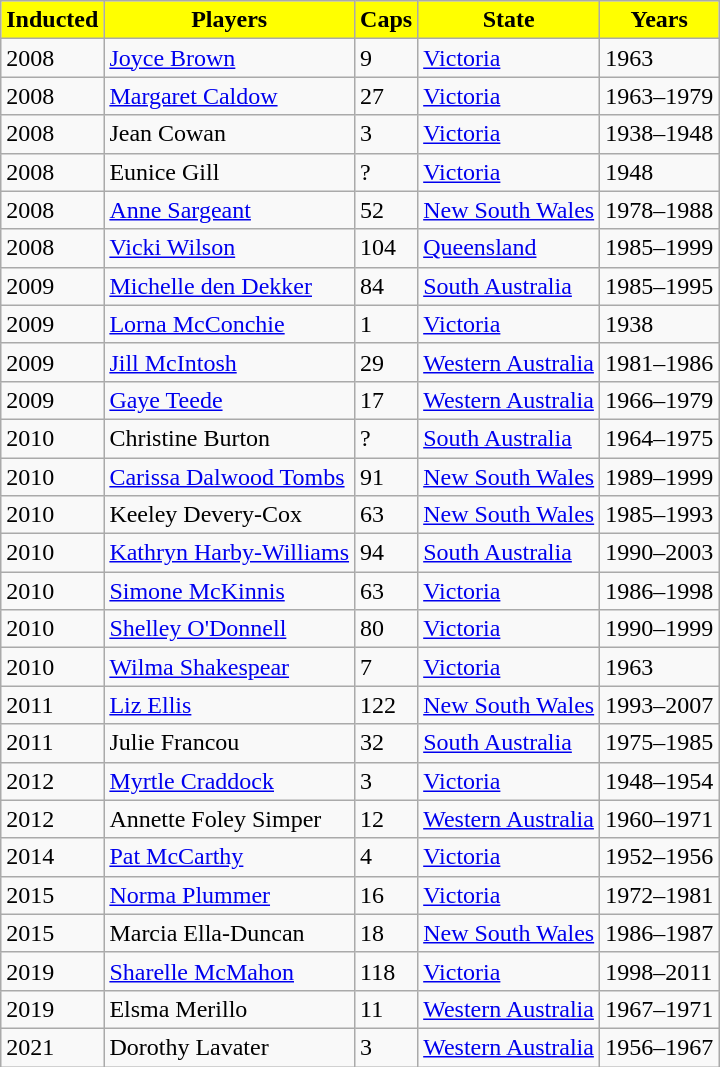<table class="wikitable collapsible" border="1">
<tr>
<th style="background:yellow;"><span>Inducted </span></th>
<th style="background:yellow;"><span>Players</span></th>
<th style="background:yellow;"><span>Caps</span></th>
<th style="background:yellow;"><span>State</span></th>
<th style="background:yellow;"><span>Years</span></th>
</tr>
<tr>
<td>2008</td>
<td><a href='#'>Joyce Brown</a></td>
<td>9</td>
<td><a href='#'>Victoria</a></td>
<td>1963</td>
</tr>
<tr>
<td>2008</td>
<td><a href='#'>Margaret Caldow</a></td>
<td>27</td>
<td><a href='#'>Victoria</a></td>
<td>1963–1979</td>
</tr>
<tr>
<td>2008</td>
<td>Jean Cowan</td>
<td>3</td>
<td><a href='#'>Victoria</a></td>
<td>1938–1948</td>
</tr>
<tr>
<td>2008</td>
<td>Eunice Gill</td>
<td>?</td>
<td><a href='#'>Victoria</a></td>
<td>1948</td>
</tr>
<tr>
<td>2008</td>
<td><a href='#'>Anne Sargeant</a></td>
<td>52</td>
<td><a href='#'>New South Wales</a></td>
<td>1978–1988</td>
</tr>
<tr>
<td>2008</td>
<td><a href='#'>Vicki Wilson</a></td>
<td>104</td>
<td><a href='#'>Queensland</a></td>
<td>1985–1999</td>
</tr>
<tr>
<td>2009</td>
<td><a href='#'>Michelle den Dekker</a></td>
<td>84</td>
<td><a href='#'>South Australia</a></td>
<td>1985–1995</td>
</tr>
<tr>
<td>2009</td>
<td><a href='#'>Lorna McConchie</a></td>
<td>1</td>
<td><a href='#'>Victoria</a></td>
<td>1938</td>
</tr>
<tr>
<td>2009</td>
<td><a href='#'>Jill McIntosh</a></td>
<td>29</td>
<td><a href='#'>Western Australia</a></td>
<td>1981–1986</td>
</tr>
<tr>
<td>2009</td>
<td><a href='#'>Gaye Teede</a></td>
<td>17</td>
<td><a href='#'>Western Australia</a></td>
<td>1966–1979</td>
</tr>
<tr>
<td>2010</td>
<td>Christine Burton</td>
<td>?</td>
<td><a href='#'>South Australia</a></td>
<td>1964–1975</td>
</tr>
<tr>
<td>2010</td>
<td><a href='#'>Carissa Dalwood Tombs</a></td>
<td>91</td>
<td><a href='#'>New South Wales</a></td>
<td>1989–1999</td>
</tr>
<tr>
<td>2010</td>
<td>Keeley Devery-Cox</td>
<td>63</td>
<td><a href='#'>New South Wales</a></td>
<td>1985–1993</td>
</tr>
<tr>
<td>2010</td>
<td><a href='#'>Kathryn Harby-Williams</a></td>
<td>94</td>
<td><a href='#'>South Australia</a></td>
<td>1990–2003</td>
</tr>
<tr>
<td>2010</td>
<td><a href='#'>Simone McKinnis</a></td>
<td>63</td>
<td><a href='#'>Victoria</a></td>
<td>1986–1998</td>
</tr>
<tr>
<td>2010</td>
<td><a href='#'>Shelley O'Donnell</a></td>
<td>80</td>
<td><a href='#'>Victoria</a></td>
<td>1990–1999</td>
</tr>
<tr>
<td>2010</td>
<td><a href='#'>Wilma Shakespear</a></td>
<td>7</td>
<td><a href='#'>Victoria</a></td>
<td>1963</td>
</tr>
<tr>
<td>2011</td>
<td><a href='#'>Liz Ellis</a></td>
<td>122</td>
<td><a href='#'>New South Wales</a></td>
<td>1993–2007</td>
</tr>
<tr>
<td>2011</td>
<td>Julie Francou</td>
<td>32</td>
<td><a href='#'>South Australia</a></td>
<td>1975–1985</td>
</tr>
<tr>
<td>2012</td>
<td><a href='#'>Myrtle Craddock</a></td>
<td>3</td>
<td><a href='#'>Victoria</a></td>
<td>1948–1954</td>
</tr>
<tr>
<td>2012</td>
<td>Annette Foley Simper</td>
<td>12</td>
<td><a href='#'>Western Australia</a></td>
<td>1960–1971</td>
</tr>
<tr>
<td>2014</td>
<td><a href='#'>Pat McCarthy</a></td>
<td>4</td>
<td><a href='#'>Victoria</a></td>
<td>1952–1956</td>
</tr>
<tr>
<td>2015</td>
<td><a href='#'>Norma Plummer</a></td>
<td>16</td>
<td><a href='#'>Victoria</a></td>
<td>1972–1981</td>
</tr>
<tr>
<td>2015</td>
<td>Marcia Ella-Duncan</td>
<td>18</td>
<td><a href='#'>New South Wales</a></td>
<td>1986–1987</td>
</tr>
<tr>
<td>2019</td>
<td><a href='#'>Sharelle McMahon</a></td>
<td>118</td>
<td><a href='#'>Victoria</a></td>
<td>1998–2011</td>
</tr>
<tr>
<td>2019</td>
<td>Elsma Merillo</td>
<td>11</td>
<td><a href='#'>Western Australia</a></td>
<td>1967–1971</td>
</tr>
<tr>
<td>2021</td>
<td>Dorothy Lavater</td>
<td>3</td>
<td><a href='#'>Western Australia</a></td>
<td>1956–1967</td>
</tr>
</table>
